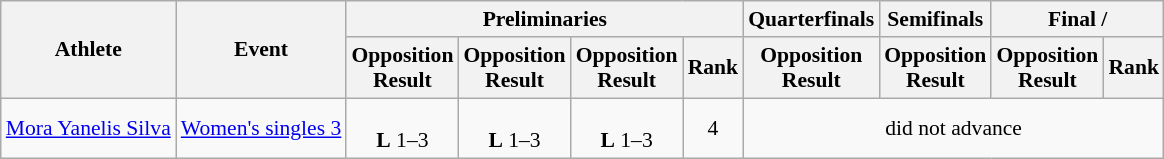<table class=wikitable style="font-size:90%">
<tr>
<th rowspan="2">Athlete</th>
<th rowspan="2">Event</th>
<th colspan="4">Preliminaries</th>
<th>Quarterfinals</th>
<th>Semifinals</th>
<th colspan="2">Final / </th>
</tr>
<tr>
<th>Opposition<br>Result</th>
<th>Opposition<br>Result</th>
<th>Opposition<br>Result</th>
<th>Rank</th>
<th>Opposition<br>Result</th>
<th>Opposition<br>Result</th>
<th>Opposition<br>Result</th>
<th>Rank</th>
</tr>
<tr>
<td><a href='#'>Mora Yanelis Silva</a></td>
<td><a href='#'>Women's singles 3</a></td>
<td align="center"><br><strong>L</strong> 1–3</td>
<td align="center"><br><strong>L</strong> 1–3</td>
<td align="center"><br><strong>L</strong> 1–3</td>
<td align="center">4</td>
<td align="center" colspan="4">did not advance</td>
</tr>
</table>
